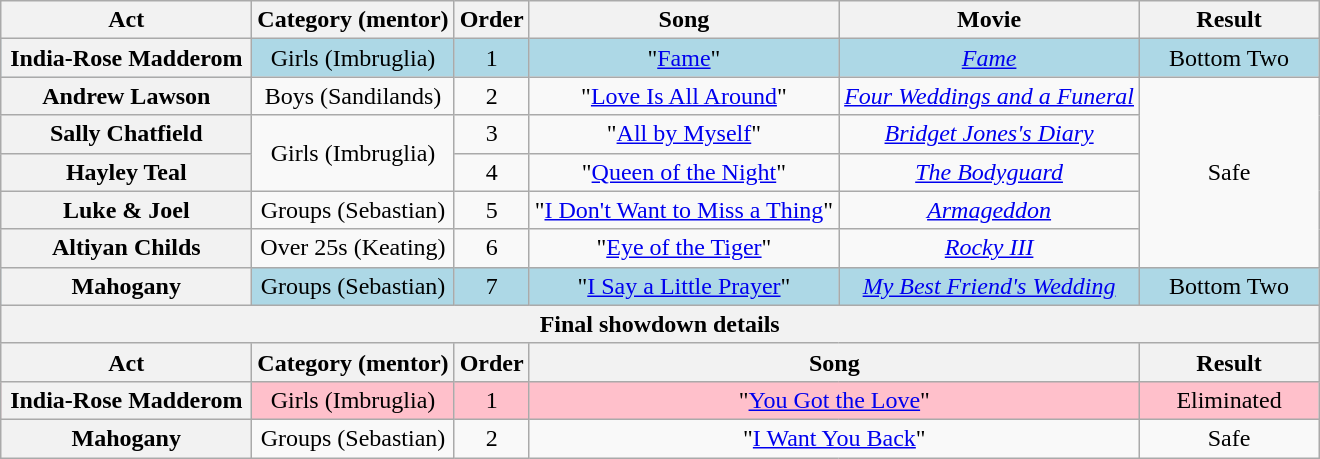<table class="wikitable plainrowheaders" style="text-align:center;">
<tr>
<th scope="col">Act</th>
<th scope="col">Category (mentor)</th>
<th scope="col">Order</th>
<th scope="col">Song</th>
<th scope="col">Movie</th>
<th scope="col" style="width:7em;">Result</th>
</tr>
<tr style="background:lightblue;">
<th scope="row">India-Rose Madderom</th>
<td>Girls (Imbruglia)</td>
<td>1</td>
<td>"<a href='#'>Fame</a>"</td>
<td><em><a href='#'>Fame</a></em></td>
<td>Bottom Two</td>
</tr>
<tr>
<th scope="row">Andrew Lawson</th>
<td>Boys (Sandilands)</td>
<td>2</td>
<td>"<a href='#'>Love Is All Around</a>"</td>
<td><em><a href='#'>Four Weddings and a Funeral</a></em></td>
<td rowspan=5>Safe</td>
</tr>
<tr>
<th scope="row">Sally Chatfield</th>
<td rowspan=2>Girls (Imbruglia)</td>
<td>3</td>
<td>"<a href='#'>All by Myself</a>"</td>
<td><em><a href='#'>Bridget Jones's Diary</a></em></td>
</tr>
<tr>
<th scope="row">Hayley Teal</th>
<td>4</td>
<td>"<a href='#'>Queen of the Night</a>"</td>
<td><em><a href='#'>The Bodyguard</a></em></td>
</tr>
<tr>
<th scope="row">Luke & Joel</th>
<td>Groups (Sebastian)</td>
<td>5</td>
<td>"<a href='#'>I Don't Want to Miss a Thing</a>"</td>
<td><em><a href='#'>Armageddon</a></em></td>
</tr>
<tr>
<th scope="row">Altiyan Childs</th>
<td>Over 25s (Keating)</td>
<td>6</td>
<td>"<a href='#'>Eye of the Tiger</a>"</td>
<td><em><a href='#'>Rocky III</a></em></td>
</tr>
<tr style="background:lightblue;">
<th scope="row">Mahogany</th>
<td>Groups (Sebastian)</td>
<td>7</td>
<td>"<a href='#'>I Say a Little Prayer</a>"</td>
<td><em><a href='#'>My Best Friend's Wedding</a></em></td>
<td>Bottom Two</td>
</tr>
<tr>
<th colspan="18">Final showdown details</th>
</tr>
<tr>
<th scope="col" style="width:10em;">Act</th>
<th scope="col">Category (mentor)</th>
<th scope="col">Order</th>
<th colspan=2 scope="col" style="width:16em;">Song</th>
<th scope="col" style="width:6em;">Result</th>
</tr>
<tr style="background:pink;">
<th scope="row">India-Rose Madderom</th>
<td>Girls (Imbruglia)</td>
<td>1</td>
<td colspan=2>"<a href='#'>You Got the Love</a>"</td>
<td>Eliminated</td>
</tr>
<tr>
<th scope="row">Mahogany</th>
<td>Groups (Sebastian)</td>
<td>2</td>
<td colspan=2>"<a href='#'>I Want You Back</a>"</td>
<td>Safe</td>
</tr>
</table>
